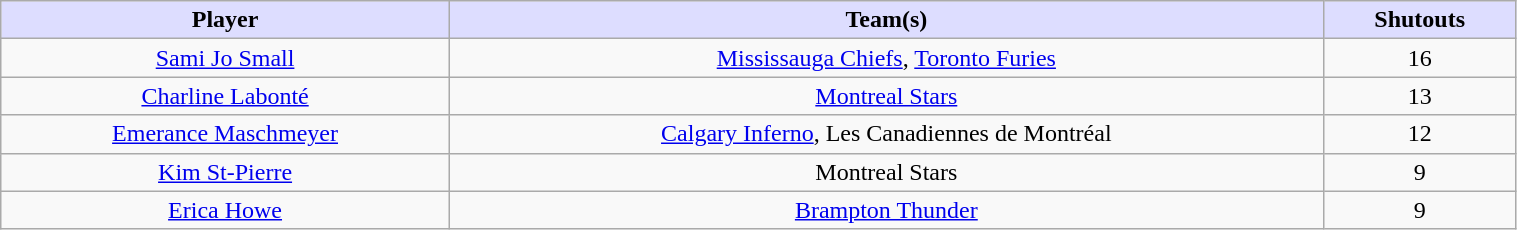<table class="wikitable" style="width:80%;">
<tr style="text-align:center; background:#ddf;">
<td><strong>Player</strong></td>
<td><strong>Team(s)</strong></td>
<td><strong>Shutouts</strong></td>
</tr>
<tr style="text-align:center;">
<td><a href='#'>Sami Jo Small</a></td>
<td><a href='#'>Mississauga Chiefs</a>, <a href='#'>Toronto Furies</a></td>
<td>16</td>
</tr>
<tr style="text-align:center;">
<td><a href='#'>Charline Labonté</a></td>
<td><a href='#'>Montreal Stars</a></td>
<td>13</td>
</tr>
<tr style="text-align:center;">
<td><a href='#'>Emerance Maschmeyer</a></td>
<td><a href='#'>Calgary Inferno</a>, Les Canadiennes de Montréal</td>
<td>12</td>
</tr>
<tr style="text-align:center;">
<td><a href='#'>Kim St-Pierre</a></td>
<td>Montreal Stars</td>
<td>9</td>
</tr>
<tr style="text-align:center;">
<td><a href='#'>Erica Howe</a></td>
<td><a href='#'>Brampton Thunder</a></td>
<td>9</td>
</tr>
</table>
